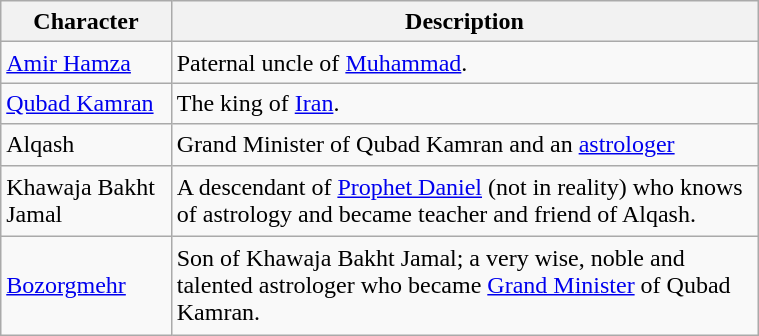<table class="wikitable floatright" style="width: 40%; height: 14em;">
<tr>
<th>Character</th>
<th>Description</th>
</tr>
<tr>
<td><a href='#'>Amir Hamza</a></td>
<td>Paternal uncle of <a href='#'>Muhammad</a>.</td>
</tr>
<tr>
<td><a href='#'>Qubad Kamran</a></td>
<td>The king of <a href='#'>Iran</a>.</td>
</tr>
<tr>
<td>Alqash</td>
<td>Grand Minister of Qubad Kamran and an <a href='#'>astrologer</a></td>
</tr>
<tr>
<td>Khawaja Bakht Jamal</td>
<td>A descendant of <a href='#'>Prophet Daniel</a> (not in reality) who knows of astrology and became teacher and friend of Alqash.</td>
</tr>
<tr>
<td><a href='#'>Bozorgmehr</a></td>
<td>Son of Khawaja Bakht Jamal; a very wise, noble and talented astrologer who became <a href='#'>Grand Minister</a> of Qubad Kamran.</td>
</tr>
</table>
